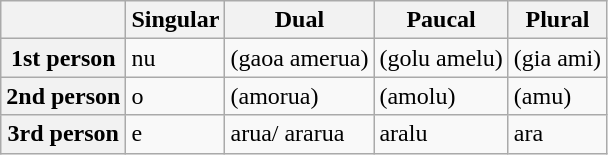<table class="wikitable">
<tr>
<th></th>
<th>Singular</th>
<th>Dual</th>
<th>Paucal</th>
<th>Plural</th>
</tr>
<tr>
<th>1st person</th>
<td>nu</td>
<td>(gaoa amerua)</td>
<td>(golu amelu)</td>
<td>(gia ami)</td>
</tr>
<tr>
<th>2nd person</th>
<td>o</td>
<td>(amorua)</td>
<td>(amolu)</td>
<td>(amu)</td>
</tr>
<tr>
<th>3rd person</th>
<td>e</td>
<td>arua/ ararua</td>
<td>aralu</td>
<td>ara</td>
</tr>
</table>
